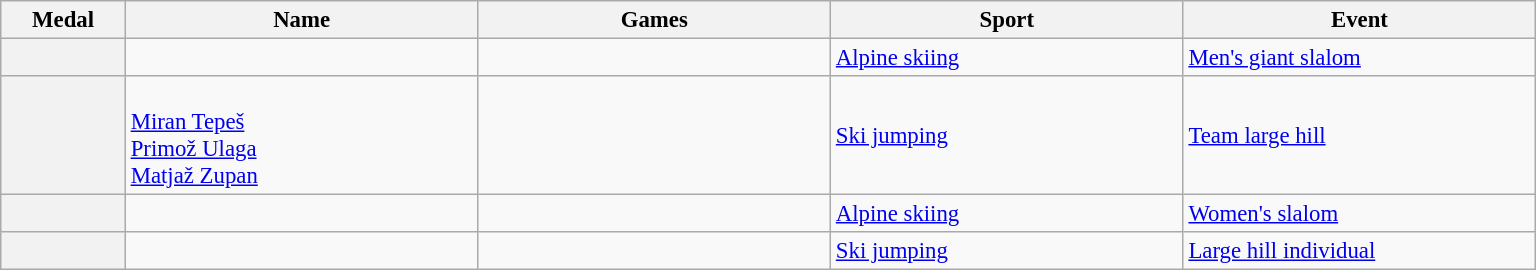<table class="wikitable plainrowheaders sortable" style="font-size: 95%;">
<tr>
<th scope="col" style="width:5em">Medal</th>
<th scope="col" style="width:15em">Name</th>
<th scope="col" style="width:15em">Games</th>
<th scope="col" style="width:15em">Sport</th>
<th scope="col" style="width:15em">Event</th>
</tr>
<tr>
<th scope="row"></th>
<td></td>
<td></td>
<td> <a href='#'>Alpine skiing</a></td>
<td><a href='#'>Men's giant slalom</a></td>
</tr>
<tr>
<th scope="row"></th>
<td><br><a href='#'>Miran Tepeš</a><br><a href='#'>Primož Ulaga</a><br><a href='#'>Matjaž Zupan</a></td>
<td></td>
<td> <a href='#'>Ski jumping</a></td>
<td><a href='#'>Team large hill</a></td>
</tr>
<tr>
<th scope="row"></th>
<td></td>
<td></td>
<td> <a href='#'>Alpine skiing</a></td>
<td><a href='#'>Women's slalom</a></td>
</tr>
<tr>
<th scope="row"></th>
<td></td>
<td></td>
<td> <a href='#'>Ski jumping</a></td>
<td><a href='#'>Large hill individual</a></td>
</tr>
</table>
